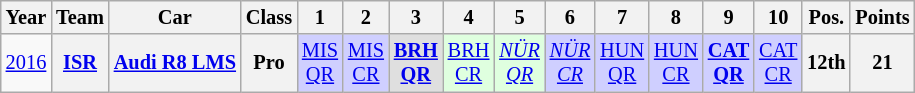<table class="wikitable" border="1" style="text-align:center; font-size:85%;">
<tr>
<th>Year</th>
<th>Team</th>
<th>Car</th>
<th>Class</th>
<th>1</th>
<th>2</th>
<th>3</th>
<th>4</th>
<th>5</th>
<th>6</th>
<th>7</th>
<th>8</th>
<th>9</th>
<th>10</th>
<th>Pos.</th>
<th>Points</th>
</tr>
<tr>
<td><a href='#'>2016</a></td>
<th><a href='#'>ISR</a></th>
<th nowrap><a href='#'>Audi R8 LMS</a></th>
<th>Pro</th>
<td style="background:#CFCFFF;"><a href='#'>MIS<br>QR</a><br></td>
<td style="background:#CFCFFF;"><a href='#'>MIS<br>CR</a><br></td>
<td style="background:#DFDFDF;"><strong><a href='#'>BRH<br>QR</a></strong><br></td>
<td style="background:#DFFFDF;"><a href='#'>BRH<br>CR</a><br></td>
<td style="background:#DFFFDF;"><em><a href='#'>NÜR<br>QR</a></em><br></td>
<td style="background:#CFCFFF;"><em><a href='#'>NÜR<br>CR</a></em><br></td>
<td style="background:#CFCFFF;"><a href='#'>HUN<br>QR</a><br></td>
<td style="background:#CFCFFF;"><a href='#'>HUN<br>CR</a><br></td>
<td style="background:#CFCFFF;"><strong><a href='#'>CAT<br>QR</a></strong><br></td>
<td style="background:#CFCFFF;"><a href='#'>CAT<br>CR</a><br></td>
<th>12th</th>
<th>21</th>
</tr>
</table>
